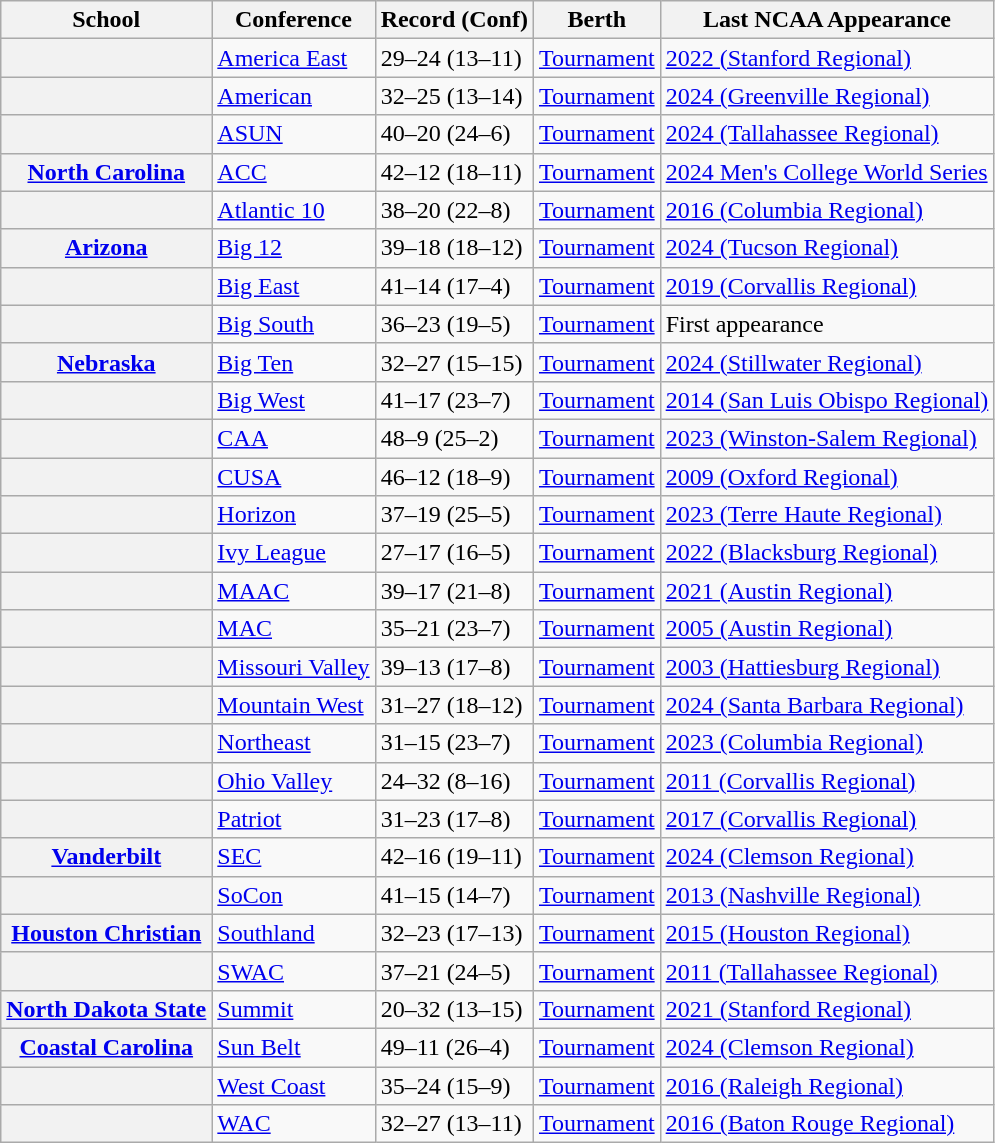<table class="wikitable sortable plainrowheaders">
<tr>
<th scope="col">School</th>
<th scope="col">Conference</th>
<th scope="col">Record (Conf)</th>
<th scope="col">Berth</th>
<th scope="col">Last NCAA Appearance</th>
</tr>
<tr>
<th scope="row"></th>
<td><a href='#'>America East</a></td>
<td>29–24 (13–11)</td>
<td><a href='#'>Tournament</a></td>
<td><a href='#'>2022 (Stanford Regional)</a></td>
</tr>
<tr>
<th scope="row"></th>
<td><a href='#'>American</a></td>
<td>32–25 (13–14)</td>
<td><a href='#'>Tournament</a></td>
<td><a href='#'>2024 (Greenville Regional)</a></td>
</tr>
<tr>
<th scope="row"></th>
<td><a href='#'>ASUN</a></td>
<td>40–20 (24–6)</td>
<td><a href='#'>Tournament</a></td>
<td><a href='#'>2024 (Tallahassee Regional)</a></td>
</tr>
<tr>
<th scope="row"><a href='#'>North Carolina</a></th>
<td><a href='#'>ACC</a></td>
<td>42–12 (18–11)</td>
<td><a href='#'>Tournament</a></td>
<td><a href='#'>2024 Men's College World Series</a></td>
</tr>
<tr>
<th scope="row"></th>
<td><a href='#'>Atlantic 10</a></td>
<td>38–20 (22–8)</td>
<td><a href='#'>Tournament</a></td>
<td><a href='#'>2016 (Columbia Regional)</a></td>
</tr>
<tr>
<th scope="row"><a href='#'>Arizona</a></th>
<td><a href='#'>Big 12</a></td>
<td>39–18 (18–12)</td>
<td><a href='#'>Tournament</a></td>
<td><a href='#'>2024 (Tucson Regional)</a></td>
</tr>
<tr>
<th scope="row"></th>
<td><a href='#'>Big East</a></td>
<td>41–14 (17–4)</td>
<td><a href='#'>Tournament</a></td>
<td><a href='#'>2019 (Corvallis Regional)</a></td>
</tr>
<tr>
<th scope="row"></th>
<td><a href='#'>Big South</a></td>
<td>36–23 (19–5)</td>
<td><a href='#'>Tournament</a></td>
<td>First appearance</td>
</tr>
<tr>
<th scope="row"><a href='#'>Nebraska</a></th>
<td><a href='#'>Big Ten</a></td>
<td>32–27 (15–15)</td>
<td><a href='#'>Tournament</a></td>
<td><a href='#'>2024 (Stillwater Regional)</a></td>
</tr>
<tr>
<th scope="row"></th>
<td><a href='#'>Big West</a></td>
<td>41–17 (23–7)</td>
<td><a href='#'>Tournament</a></td>
<td><a href='#'>2014 (San Luis Obispo Regional)</a></td>
</tr>
<tr>
<th scope="row"></th>
<td><a href='#'>CAA</a></td>
<td>48–9 (25–2)</td>
<td><a href='#'>Tournament</a></td>
<td><a href='#'>2023 (Winston-Salem Regional)</a></td>
</tr>
<tr>
<th scope="row"></th>
<td><a href='#'>CUSA</a></td>
<td>46–12 (18–9)</td>
<td><a href='#'>Tournament</a></td>
<td><a href='#'>2009 (Oxford Regional)</a></td>
</tr>
<tr>
<th scope="row"></th>
<td><a href='#'>Horizon</a></td>
<td>37–19 (25–5)</td>
<td><a href='#'>Tournament</a></td>
<td><a href='#'>2023 (Terre Haute Regional)</a></td>
</tr>
<tr>
<th scope="row"></th>
<td><a href='#'>Ivy League</a></td>
<td>27–17 (16–5)</td>
<td><a href='#'>Tournament</a></td>
<td><a href='#'>2022 (Blacksburg Regional)</a></td>
</tr>
<tr>
<th scope="row"></th>
<td><a href='#'>MAAC</a></td>
<td>39–17 (21–8)</td>
<td><a href='#'>Tournament</a></td>
<td><a href='#'>2021 (Austin Regional)</a></td>
</tr>
<tr>
<th scope="row"></th>
<td><a href='#'>MAC</a></td>
<td>35–21 (23–7)</td>
<td><a href='#'>Tournament</a></td>
<td><a href='#'>2005 (Austin Regional)</a></td>
</tr>
<tr>
<th scope="row"></th>
<td><a href='#'>Missouri Valley</a></td>
<td>39–13 (17–8)</td>
<td><a href='#'>Tournament</a></td>
<td><a href='#'>2003 (Hattiesburg Regional)</a></td>
</tr>
<tr>
<th scope="row"></th>
<td><a href='#'>Mountain West</a></td>
<td>31–27 (18–12)</td>
<td><a href='#'>Tournament</a></td>
<td><a href='#'>2024 (Santa Barbara Regional)</a></td>
</tr>
<tr>
<th scope="row"></th>
<td><a href='#'>Northeast</a></td>
<td>31–15 (23–7)</td>
<td><a href='#'>Tournament</a></td>
<td><a href='#'>2023 (Columbia Regional)</a></td>
</tr>
<tr>
<th scope="row"></th>
<td><a href='#'>Ohio Valley</a></td>
<td>24–32 (8–16)</td>
<td><a href='#'>Tournament</a></td>
<td><a href='#'>2011 (Corvallis Regional)</a></td>
</tr>
<tr>
<th scope="row"></th>
<td><a href='#'>Patriot</a></td>
<td>31–23 (17–8)</td>
<td><a href='#'>Tournament</a></td>
<td><a href='#'>2017 (Corvallis Regional)</a></td>
</tr>
<tr>
<th scope="row"><a href='#'>Vanderbilt</a></th>
<td><a href='#'>SEC</a></td>
<td>42–16 (19–11)</td>
<td><a href='#'>Tournament</a></td>
<td><a href='#'>2024 (Clemson Regional)</a></td>
</tr>
<tr>
<th scope="row"></th>
<td><a href='#'>SoCon</a></td>
<td>41–15 (14–7)</td>
<td><a href='#'>Tournament</a></td>
<td><a href='#'>2013 (Nashville Regional)</a></td>
</tr>
<tr>
<th scope="row"><a href='#'>Houston Christian</a></th>
<td><a href='#'>Southland</a></td>
<td>32–23 (17–13)</td>
<td><a href='#'>Tournament</a></td>
<td><a href='#'>2015 (Houston Regional)</a></td>
</tr>
<tr>
<th scope="row"></th>
<td><a href='#'>SWAC</a></td>
<td>37–21 (24–5)</td>
<td><a href='#'>Tournament</a></td>
<td><a href='#'>2011 (Tallahassee Regional)</a></td>
</tr>
<tr>
<th scope="row"><a href='#'>North Dakota State</a></th>
<td><a href='#'>Summit</a></td>
<td>20–32 (13–15)</td>
<td><a href='#'>Tournament</a></td>
<td><a href='#'>2021 (Stanford Regional)</a></td>
</tr>
<tr>
<th scope="row"><a href='#'>Coastal Carolina</a></th>
<td><a href='#'>Sun Belt</a></td>
<td>49–11 (26–4)</td>
<td><a href='#'>Tournament</a></td>
<td><a href='#'>2024 (Clemson Regional)</a></td>
</tr>
<tr>
<th scope="row"></th>
<td><a href='#'>West Coast</a></td>
<td>35–24 (15–9)</td>
<td><a href='#'>Tournament</a></td>
<td><a href='#'>2016 (Raleigh Regional)</a></td>
</tr>
<tr>
<th scope="row"></th>
<td><a href='#'>WAC</a></td>
<td>32–27 (13–11)</td>
<td><a href='#'>Tournament</a></td>
<td><a href='#'>2016 (Baton Rouge Regional)</a></td>
</tr>
</table>
